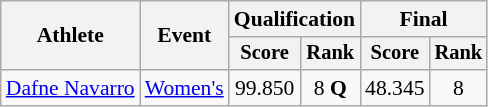<table class="wikitable" style="font-size:90%">
<tr>
<th rowspan=2>Athlete</th>
<th rowspan=2>Event</th>
<th colspan=2>Qualification</th>
<th colspan=2>Final</th>
</tr>
<tr style="font-size:95%">
<th>Score</th>
<th>Rank</th>
<th>Score</th>
<th>Rank</th>
</tr>
<tr align=center>
<td align=left><a href='#'>Dafne Navarro</a></td>
<td align=left><a href='#'>Women's</a></td>
<td>99.850</td>
<td>8 <strong>Q</strong></td>
<td>48.345</td>
<td>8</td>
</tr>
</table>
